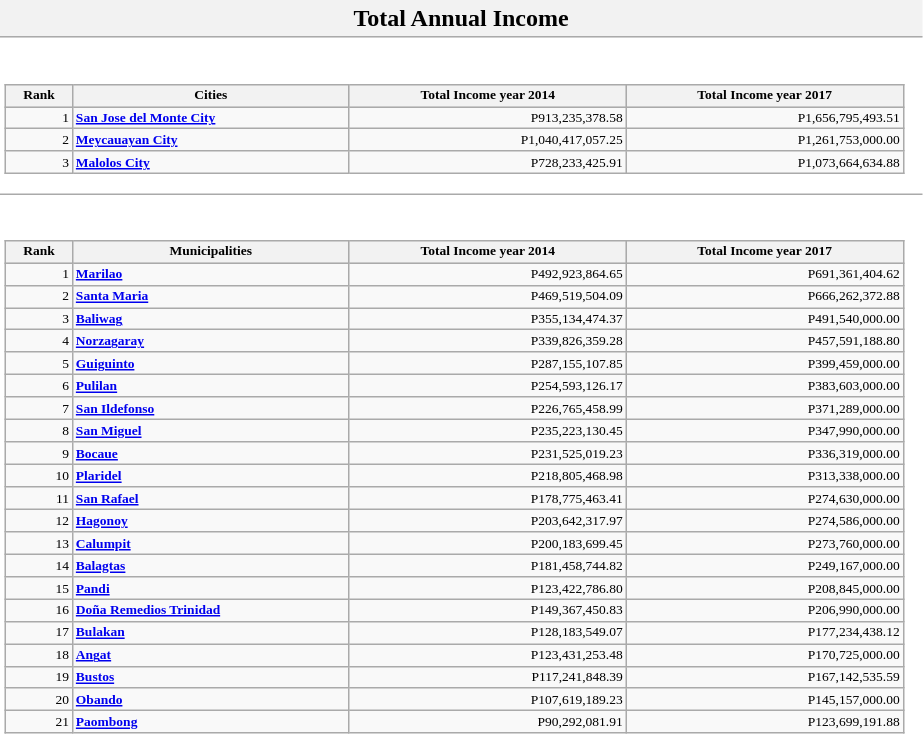<table class="wikitable sortable collapsible collapsed" style="margin;auto; border-style:hidden; background-color:white;">
<tr>
<th>Total Annual Income</th>
</tr>
<tr>
<td><br><table class="wikitable sortable" style="text-align:right; font-size:xx-small; line-height:1.15em;">
<tr style="background:#ccc;">
<th width=40>Rank</th>
<th style="width:180px;">Cities</th>
<th width=180>Total Income year 2014</th>
<th width=180>Total Income year 2017</th>
</tr>
<tr>
<td>1</td>
<td style="text-align:left; font-weight:bold;"><a href='#'>San Jose del Monte City</a></td>
<td>P913,235,378.58</td>
<td>P1,656,795,493.51</td>
</tr>
<tr>
<td>2</td>
<td style="text-align:left; font-weight:bold;"><a href='#'>Meycauayan City</a></td>
<td>P1,040,417,057.25</td>
<td>P1,261,753,000.00</td>
</tr>
<tr>
<td>3</td>
<td style="text-align:left; font-weight:bold;"><a href='#'>Malolos City</a></td>
<td>P728,233,425.91</td>
<td>P1,073,664,634.88</td>
</tr>
</table>
</td>
</tr>
<tr>
<td><br><table class="wikitable sortable" style="text-align:right; font-size:xx-small; line-height:1.15em;">
<tr style="background:#ccc;">
<th width=40>Rank</th>
<th style="width:180px;">Municipalities</th>
<th width=180>Total Income year 2014</th>
<th width=180>Total Income year 2017</th>
</tr>
<tr>
<td>1</td>
<td style="text-align:left; font-weight:bold;"><a href='#'>Marilao</a></td>
<td>P492,923,864.65</td>
<td>P691,361,404.62</td>
</tr>
<tr>
<td>2</td>
<td style="text-align:left; font-weight:bold;"><a href='#'>Santa Maria</a></td>
<td>P469,519,504.09</td>
<td>P666,262,372.88</td>
</tr>
<tr>
<td>3</td>
<td style="text-align:left; font-weight:bold;"><a href='#'>Baliwag</a></td>
<td>P355,134,474.37</td>
<td>P491,540,000.00</td>
</tr>
<tr>
<td>4</td>
<td style="text-align:left; font-weight:bold;"><a href='#'>Norzagaray</a></td>
<td>P339,826,359.28</td>
<td>P457,591,188.80</td>
</tr>
<tr>
<td>5</td>
<td style="text-align:left; font-weight:bold;"><a href='#'>Guiguinto</a></td>
<td>P287,155,107.85</td>
<td>P399,459,000.00</td>
</tr>
<tr>
<td>6</td>
<td style="text-align:left; font-weight:bold;"><a href='#'>Pulilan</a></td>
<td>P254,593,126.17</td>
<td>P383,603,000.00</td>
</tr>
<tr>
<td>7</td>
<td style="text-align:left; font-weight:bold;"><a href='#'>San Ildefonso</a></td>
<td>P226,765,458.99</td>
<td>P371,289,000.00</td>
</tr>
<tr>
<td>8</td>
<td style="text-align:left; font-weight:bold;"><a href='#'>San Miguel</a></td>
<td>P235,223,130.45</td>
<td>P347,990,000.00</td>
</tr>
<tr>
<td>9</td>
<td style="text-align:left; font-weight:bold;"><a href='#'>Bocaue</a></td>
<td>P231,525,019.23</td>
<td>P336,319,000.00</td>
</tr>
<tr>
<td>10</td>
<td style="text-align:left; font-weight:bold;"><a href='#'>Plaridel</a></td>
<td>P218,805,468.98</td>
<td>P313,338,000.00</td>
</tr>
<tr>
<td>11</td>
<td style="text-align:left; font-weight:bold;"><a href='#'>San Rafael</a></td>
<td>P178,775,463.41</td>
<td>P274,630,000.00</td>
</tr>
<tr>
<td>12</td>
<td style="text-align:left; font-weight:bold;"><a href='#'>Hagonoy</a></td>
<td>P203,642,317.97</td>
<td>P274,586,000.00</td>
</tr>
<tr>
<td>13</td>
<td style="text-align:left; font-weight:bold;"><a href='#'>Calumpit</a></td>
<td>P200,183,699.45</td>
<td>P273,760,000.00</td>
</tr>
<tr>
<td>14</td>
<td style="text-align:left; font-weight:bold;"><a href='#'>Balagtas</a></td>
<td>P181,458,744.82</td>
<td>P249,167,000.00</td>
</tr>
<tr>
<td>15</td>
<td style="text-align:left; font-weight:bold;"><a href='#'>Pandi</a></td>
<td>P123,422,786.80</td>
<td>P208,845,000.00</td>
</tr>
<tr>
<td>16</td>
<td style="text-align:left; font-weight:bold;"><a href='#'>Doña Remedios Trinidad</a></td>
<td>P149,367,450.83</td>
<td>P206,990,000.00</td>
</tr>
<tr>
<td>17</td>
<td style="text-align:left; font-weight:bold;"><a href='#'>Bulakan</a></td>
<td>P128,183,549.07</td>
<td>P177,234,438.12</td>
</tr>
<tr>
<td>18</td>
<td style="text-align:left; font-weight:bold;"><a href='#'>Angat</a></td>
<td>P123,431,253.48</td>
<td>P170,725,000.00</td>
</tr>
<tr>
<td>19</td>
<td style="text-align:left; font-weight:bold;"><a href='#'>Bustos</a></td>
<td>P117,241,848.39</td>
<td>P167,142,535.59</td>
</tr>
<tr>
<td>20</td>
<td style="text-align:left; font-weight:bold;"><a href='#'>Obando</a></td>
<td>P107,619,189.23</td>
<td>P145,157,000.00</td>
</tr>
<tr>
<td>21</td>
<td style="text-align:left; font-weight:bold;"><a href='#'>Paombong</a></td>
<td>P90,292,081.91</td>
<td>P123,699,191.88</td>
</tr>
</table>
</td>
</tr>
</table>
